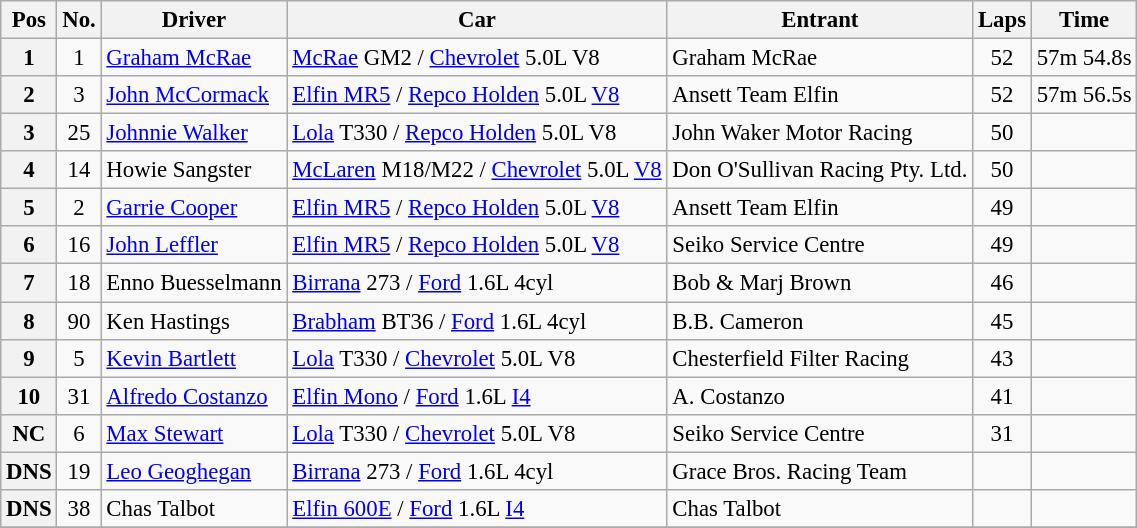<table class="wikitable" style="font-size: 95%;">
<tr>
<th>Pos</th>
<th>No.</th>
<th>Driver</th>
<th>Car</th>
<th>Entrant</th>
<th>Laps</th>
<th>Time</th>
</tr>
<tr>
<th>1</th>
<td align="center">1</td>
<td> <a href='#'>Graham McRae</a></td>
<td><a href='#'>McRae</a> GM2 / <a href='#'>Chevrolet</a> 5.0L V8</td>
<td>Graham McRae</td>
<td align="center">52</td>
<td>57m 54.8s</td>
</tr>
<tr>
<th>2</th>
<td align="center">3</td>
<td> <a href='#'>John McCormack</a></td>
<td><a href='#'>Elfin MR5</a> / <a href='#'>Repco Holden</a> 5.0L <a href='#'>V8</a></td>
<td>Ansett Team Elfin</td>
<td align="center">52</td>
<td>57m 56.5s</td>
</tr>
<tr>
<th>3</th>
<td align="center">25</td>
<td> <a href='#'>Johnnie Walker</a></td>
<td><a href='#'>Lola</a> T330 / <a href='#'>Repco Holden</a> 5.0L V8</td>
<td>John Waker Motor Racing</td>
<td align="center">50</td>
<td></td>
</tr>
<tr>
<th>4</th>
<td align="center">14</td>
<td> Howie Sangster</td>
<td><a href='#'>McLaren</a> M18/M22 / <a href='#'>Chevrolet</a> 5.0L <a href='#'>V8</a></td>
<td>Don O'Sullivan Racing Pty. Ltd.</td>
<td align="center">50</td>
<td></td>
</tr>
<tr>
<th>5</th>
<td align="center">2</td>
<td> <a href='#'>Garrie Cooper</a></td>
<td><a href='#'>Elfin MR5</a> / <a href='#'>Repco Holden</a> 5.0L <a href='#'>V8</a></td>
<td>Ansett Team Elfin</td>
<td align="center">49</td>
<td></td>
</tr>
<tr>
<th>6</th>
<td align="center">16</td>
<td> <a href='#'>John Leffler</a></td>
<td><a href='#'>Elfin MR5</a> / <a href='#'>Repco Holden</a> 5.0L <a href='#'>V8</a></td>
<td>Seiko Service Centre</td>
<td align="center">49</td>
<td></td>
</tr>
<tr>
<th>7</th>
<td align="center">18</td>
<td> Enno Buesselmann</td>
<td><a href='#'>Birrana</a> 273 / <a href='#'>Ford</a> 1.6L 4cyl</td>
<td>Bob & Marj Brown</td>
<td align="center">46</td>
<td></td>
</tr>
<tr>
<th>8</th>
<td align="center">90</td>
<td> Ken Hastings</td>
<td><a href='#'>Brabham</a> BT36 / <a href='#'>Ford</a> 1.6L 4cyl</td>
<td>B.B. Cameron</td>
<td align="center">45</td>
<td></td>
</tr>
<tr>
<th>9</th>
<td align="center">5</td>
<td> <a href='#'>Kevin Bartlett</a></td>
<td><a href='#'>Lola</a> T330 / <a href='#'>Chevrolet</a> 5.0L V8</td>
<td>Chesterfield Filter Racing</td>
<td align="center">43</td>
<td></td>
</tr>
<tr>
<th>10</th>
<td align="center">31</td>
<td> <a href='#'>Alfredo Costanzo</a></td>
<td><a href='#'>Elfin Mono</a> / <a href='#'>Ford</a> 1.6L <a href='#'>I4</a></td>
<td>A. Costanzo</td>
<td align="center">41</td>
<td></td>
</tr>
<tr>
<th>NC</th>
<td align="center">6</td>
<td> <a href='#'>Max Stewart</a></td>
<td><a href='#'>Lola</a> T330 / <a href='#'>Chevrolet</a> 5.0L V8</td>
<td>Seiko Service Centre</td>
<td align="center">31</td>
<td></td>
</tr>
<tr>
<th>DNS</th>
<td align="center">19</td>
<td> <a href='#'>Leo Geoghegan</a></td>
<td><a href='#'>Birrana</a> 273 / <a href='#'>Ford</a> 1.6L 4cyl</td>
<td>Grace Bros. Racing Team</td>
<td align="center"></td>
<td></td>
</tr>
<tr>
<th>DNS</th>
<td align="center">38</td>
<td> Chas Talbot</td>
<td><a href='#'>Elfin 600E</a> / <a href='#'>Ford</a> 1.6L <a href='#'>I4</a></td>
<td>Chas Talbot</td>
<td align="center"></td>
<td></td>
</tr>
<tr>
</tr>
</table>
